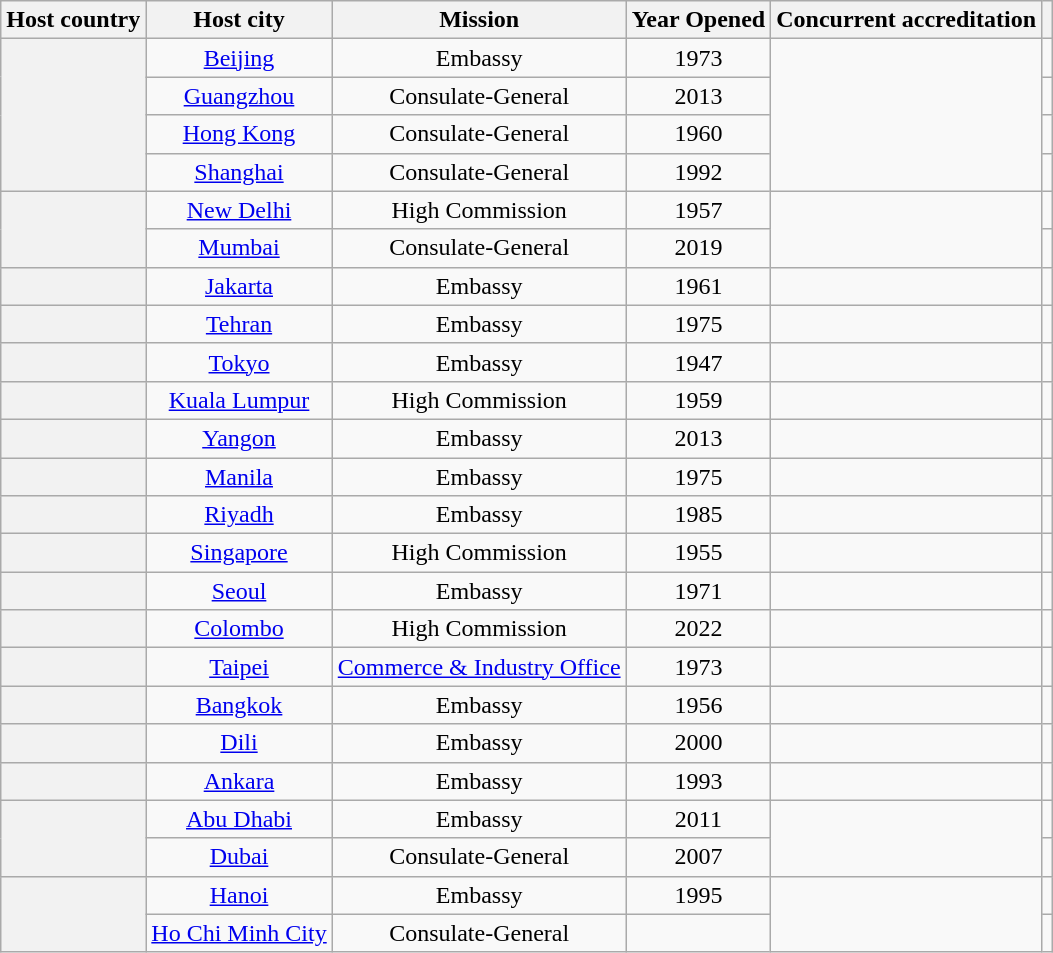<table class="wikitable plainrowheaders" style="text-align:center;">
<tr>
<th scope="col">Host country</th>
<th scope="col">Host city</th>
<th scope="col">Mission</th>
<th scope="col">Year Opened</th>
<th scope="col">Concurrent accreditation</th>
<th scope="col"></th>
</tr>
<tr>
<th scope="row" rowspan="4"></th>
<td><a href='#'>Beijing</a></td>
<td>Embassy</td>
<td>1973</td>
<td rowspan="4"></td>
<td></td>
</tr>
<tr>
<td><a href='#'>Guangzhou</a></td>
<td>Consulate-General</td>
<td>2013</td>
<td></td>
</tr>
<tr>
<td><a href='#'>Hong Kong</a></td>
<td>Consulate-General</td>
<td>1960</td>
<td></td>
</tr>
<tr>
<td><a href='#'>Shanghai</a></td>
<td>Consulate-General</td>
<td>1992</td>
<td></td>
</tr>
<tr>
<th scope="row" rowspan="2"></th>
<td><a href='#'>New Delhi</a></td>
<td>High Commission</td>
<td>1957</td>
<td rowspan="2"></td>
</tr>
<tr>
<td><a href='#'>Mumbai</a></td>
<td>Consulate-General</td>
<td>2019</td>
<td></td>
</tr>
<tr>
<th scope="row"></th>
<td><a href='#'>Jakarta</a></td>
<td>Embassy</td>
<td>1961</td>
<td></td>
<td></td>
</tr>
<tr>
<th scope="row"></th>
<td><a href='#'>Tehran</a></td>
<td>Embassy</td>
<td>1975</td>
<td></td>
<td></td>
</tr>
<tr>
<th scope="row"></th>
<td><a href='#'>Tokyo</a></td>
<td>Embassy</td>
<td>1947</td>
<td></td>
<td></td>
</tr>
<tr>
<th scope="row"></th>
<td><a href='#'>Kuala Lumpur</a></td>
<td>High Commission</td>
<td>1959</td>
<td></td>
<td></td>
</tr>
<tr>
<th scope="row"></th>
<td><a href='#'>Yangon</a></td>
<td>Embassy</td>
<td>2013</td>
<td></td>
<td></td>
</tr>
<tr>
<th scope="row"></th>
<td><a href='#'>Manila</a></td>
<td>Embassy</td>
<td>1975</td>
<td></td>
<td></td>
</tr>
<tr>
<th scope="row"></th>
<td><a href='#'>Riyadh</a></td>
<td>Embassy</td>
<td>1985</td>
<td></td>
<td></td>
</tr>
<tr>
<th scope="row"></th>
<td><a href='#'>Singapore</a></td>
<td>High Commission</td>
<td>1955</td>
<td></td>
<td></td>
</tr>
<tr>
<th scope="row"></th>
<td><a href='#'>Seoul</a></td>
<td>Embassy</td>
<td>1971</td>
<td></td>
<td></td>
</tr>
<tr>
<th scope="row"></th>
<td><a href='#'>Colombo</a></td>
<td>High Commission</td>
<td>2022</td>
<td></td>
<td></td>
</tr>
<tr>
<th scope="row"></th>
<td><a href='#'>Taipei</a></td>
<td><a href='#'>Commerce & Industry Office</a></td>
<td>1973</td>
<td></td>
<td></td>
</tr>
<tr>
<th scope="row"></th>
<td><a href='#'>Bangkok</a></td>
<td>Embassy</td>
<td>1956</td>
<td></td>
<td></td>
</tr>
<tr>
<th scope="row"></th>
<td><a href='#'>Dili</a></td>
<td>Embassy</td>
<td>2000</td>
<td></td>
<td></td>
</tr>
<tr>
<th scope="row"></th>
<td><a href='#'>Ankara</a></td>
<td>Embassy</td>
<td>1993</td>
<td></td>
<td></td>
</tr>
<tr>
<th scope="row" rowspan="2"></th>
<td><a href='#'>Abu Dhabi</a></td>
<td>Embassy</td>
<td>2011</td>
<td rowspan="2"></td>
<td></td>
</tr>
<tr>
<td><a href='#'>Dubai</a></td>
<td>Consulate-General</td>
<td>2007</td>
<td></td>
</tr>
<tr>
<th scope="row" rowspan="2"></th>
<td><a href='#'>Hanoi</a></td>
<td>Embassy</td>
<td>1995</td>
<td rowspan="2"></td>
<td></td>
</tr>
<tr>
<td><a href='#'>Ho Chi Minh City</a></td>
<td>Consulate-General</td>
<td></td>
</tr>
</table>
